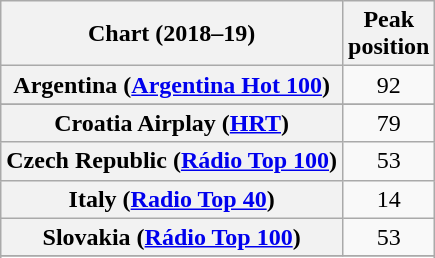<table class="wikitable sortable plainrowheaders" style="text-align:center">
<tr>
<th scope="col">Chart (2018–19)</th>
<th scope="col">Peak<br> position</th>
</tr>
<tr>
<th scope="row">Argentina (<a href='#'>Argentina Hot 100</a>)</th>
<td>92</td>
</tr>
<tr>
</tr>
<tr>
<th scope="row">Croatia Airplay (<a href='#'>HRT</a>)</th>
<td>79</td>
</tr>
<tr>
<th scope="row">Czech Republic (<a href='#'>Rádio Top 100</a>)</th>
<td>53</td>
</tr>
<tr>
<th scope="row">Italy (<a href='#'>Radio Top 40</a>)</th>
<td>14</td>
</tr>
<tr>
<th scope="row">Slovakia (<a href='#'>Rádio Top 100</a>)</th>
<td>53</td>
</tr>
<tr>
</tr>
<tr>
</tr>
<tr>
</tr>
</table>
